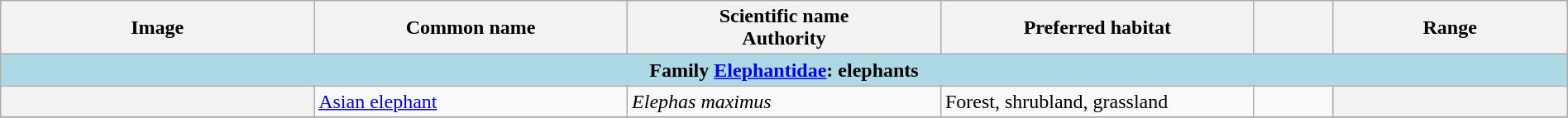<table width=100% class="wikitable unsortable plainrowheaders">
<tr>
<th width="20%" style="text-align: center;">Image</th>
<th width="20%">Common name</th>
<th width="20%">Scientific name<br>Authority</th>
<th width="20%">Preferred habitat</th>
<th width="5%"></th>
<th width="15%">Range</th>
</tr>
<tr>
<td style="text-align:center;background:lightblue;" colspan=6><strong>Family <a href='#'>Elephantidae</a>: elephants</strong></td>
</tr>
<tr>
<th style="text-align: center;"></th>
<td><a href='#'>Asian elephant</a></td>
<td><em>Elephas maximus</em><br></td>
<td>Forest, shrubland, grassland</td>
<td><br></td>
<th style="text-align: center;"></th>
</tr>
<tr>
</tr>
</table>
